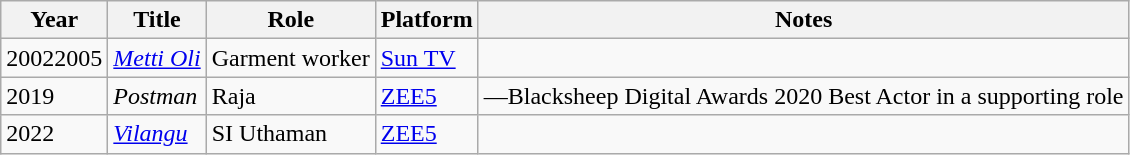<table class="wikitable sortable">
<tr>
<th scope="col">Year</th>
<th scope="col">Title</th>
<th scope="col">Role</th>
<th scope="col">Platform</th>
<th scope="col" class="unsortable">Notes</th>
</tr>
<tr>
<td>20022005</td>
<td><em><a href='#'>Metti Oli</a></em></td>
<td>Garment worker</td>
<td><a href='#'>Sun TV</a></td>
<td></td>
</tr>
<tr>
<td>2019</td>
<td><em>Postman</em></td>
<td>Raja</td>
<td><a href='#'>ZEE5</a></td>
<td>—Blacksheep Digital Awards 2020 Best Actor in a supporting role</td>
</tr>
<tr>
<td>2022</td>
<td><em><a href='#'>Vilangu</a></em></td>
<td>SI Uthaman</td>
<td><a href='#'>ZEE5</a></td>
<td></td>
</tr>
</table>
